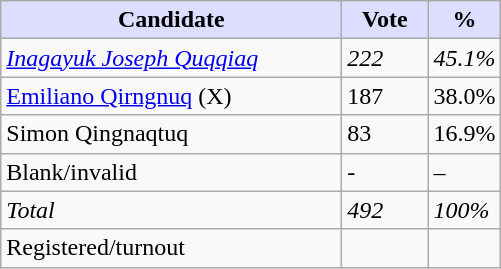<table class="wikitable">
<tr>
<th style="background:#ddf; width:220px;">Candidate</th>
<th style="background:#ddf; width:50px;">Vote</th>
<th style="background:#ddf; width:30px;">%</th>
</tr>
<tr>
<td><em><a href='#'>Inagayuk Joseph Quqqiaq</a></em></td>
<td><em>222</em></td>
<td><em>45.1%</em></td>
</tr>
<tr>
<td><a href='#'>Emiliano Qirngnuq</a> (X)</td>
<td>187</td>
<td>38.0%</td>
</tr>
<tr>
<td>Simon Qingnaqtuq</td>
<td>83</td>
<td>16.9%</td>
</tr>
<tr>
<td>Blank/invalid</td>
<td>-</td>
<td>–</td>
</tr>
<tr>
<td><em>Total</em></td>
<td><em>492</em></td>
<td><em>100%</em></td>
</tr>
<tr>
<td>Registered/turnout</td>
<td></td>
<td></td>
</tr>
</table>
